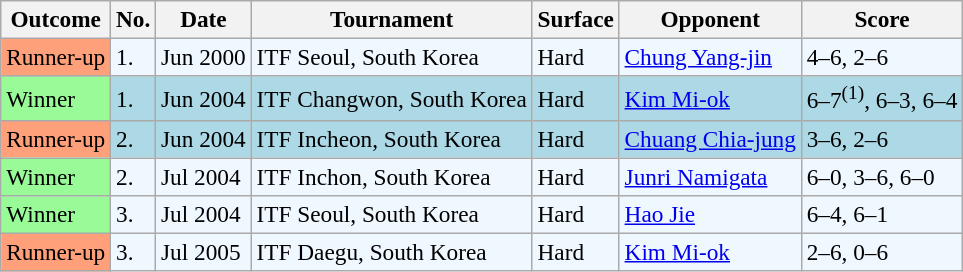<table class="sortable wikitable" style=font-size:97%>
<tr>
<th>Outcome</th>
<th>No.</th>
<th>Date</th>
<th>Tournament</th>
<th>Surface</th>
<th>Opponent</th>
<th>Score</th>
</tr>
<tr style="background:#f0f8ff;">
<td bgcolor=FEA07A>Runner-up</td>
<td>1.</td>
<td>Jun 2000</td>
<td>ITF Seoul, South Korea</td>
<td>Hard</td>
<td> <a href='#'>Chung Yang-jin</a></td>
<td>4–6, 2–6</td>
</tr>
<tr style="background:lightblue;">
<td bgcolor=#98fb98>Winner</td>
<td>1.</td>
<td>Jun 2004</td>
<td>ITF Changwon, South Korea</td>
<td>Hard</td>
<td> <a href='#'>Kim Mi-ok</a></td>
<td>6–7<sup>(1)</sup>, 6–3, 6–4</td>
</tr>
<tr style="background:lightblue;">
<td bgcolor=FEA07A>Runner-up</td>
<td>2.</td>
<td>Jun 2004</td>
<td>ITF Incheon, South Korea</td>
<td>Hard</td>
<td> <a href='#'>Chuang Chia-jung</a></td>
<td>3–6, 2–6</td>
</tr>
<tr bgcolor="#f0f8ff">
<td style="background:#98fb98;">Winner</td>
<td>2.</td>
<td>Jul 2004</td>
<td>ITF Inchon, South Korea</td>
<td>Hard</td>
<td> <a href='#'>Junri Namigata</a></td>
<td>6–0, 3–6, 6–0</td>
</tr>
<tr bgcolor="#f0f8ff">
<td style="background:#98fb98;">Winner</td>
<td>3.</td>
<td>Jul 2004</td>
<td>ITF Seoul, South Korea</td>
<td>Hard</td>
<td> <a href='#'>Hao Jie</a></td>
<td>6–4, 6–1</td>
</tr>
<tr style="background:#f0f8ff;">
<td style="background:#ffa07a;">Runner-up</td>
<td>3.</td>
<td>Jul 2005</td>
<td>ITF Daegu, South Korea</td>
<td>Hard</td>
<td> <a href='#'>Kim Mi-ok</a></td>
<td>2–6, 0–6</td>
</tr>
</table>
